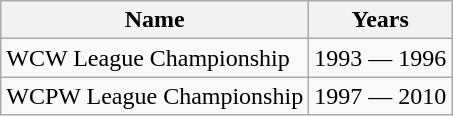<table class="wikitable" border="1">
<tr>
<th>Name</th>
<th>Years</th>
</tr>
<tr>
<td>WCW League Championship</td>
<td>1993 — 1996</td>
</tr>
<tr>
<td>WCPW League Championship</td>
<td>1997 — 2010</td>
</tr>
</table>
